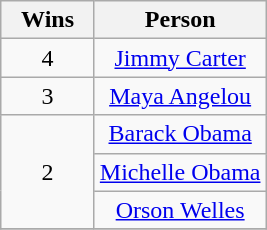<table class="wikitable" style="text-align: center;">
<tr>
<th scope="col" width="55">Wins</th>
<th scope="col" align="center">Person</th>
</tr>
<tr>
<td rowspan=1>4</td>
<td><a href='#'>Jimmy Carter</a></td>
</tr>
<tr>
<td rowspan=1>3</td>
<td><a href='#'>Maya Angelou</a></td>
</tr>
<tr>
<td rowspan=3>2</td>
<td><a href='#'>Barack Obama</a></td>
</tr>
<tr>
<td><a href='#'>Michelle Obama</a></td>
</tr>
<tr>
<td><a href='#'>Orson Welles</a></td>
</tr>
<tr>
</tr>
</table>
